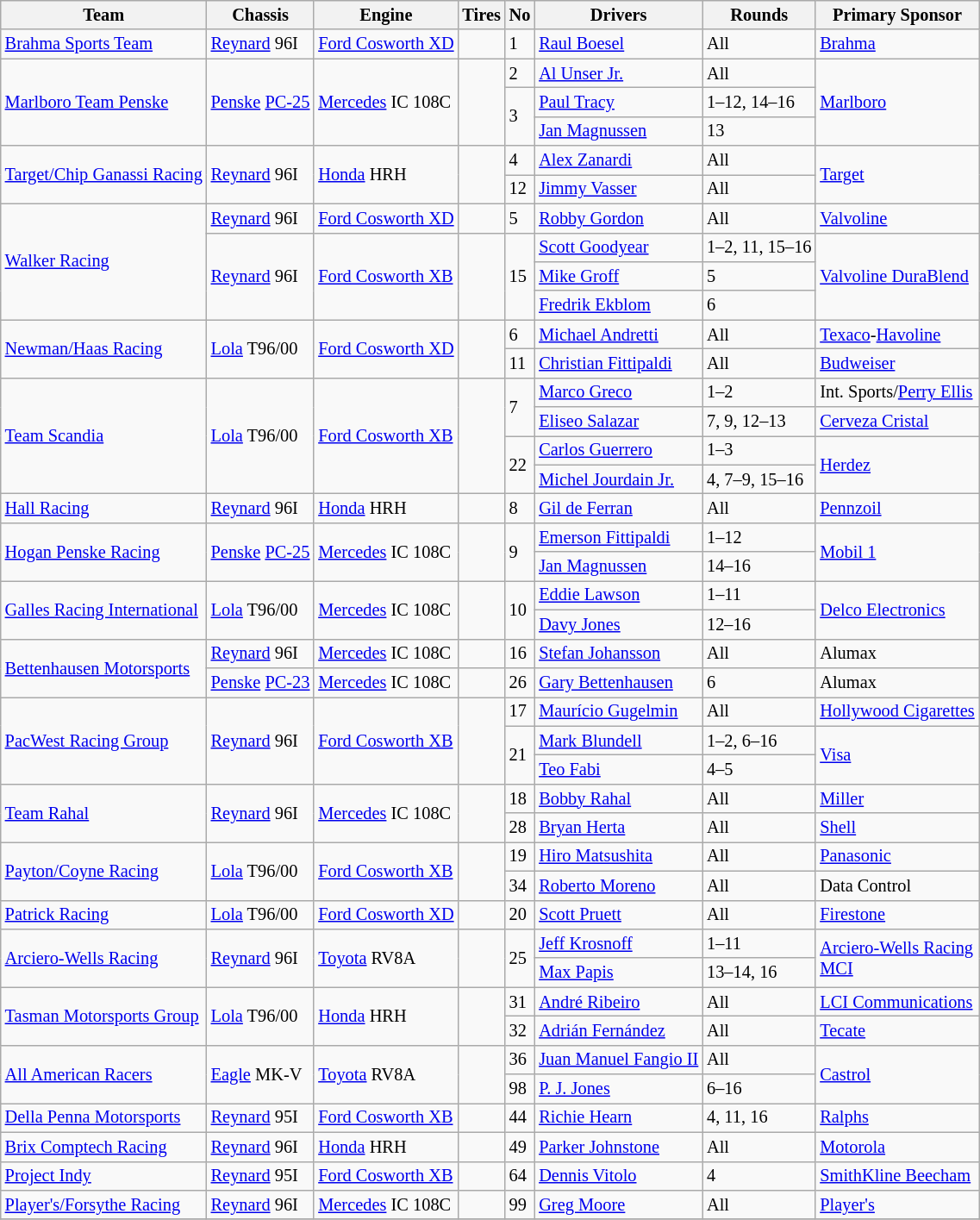<table class="wikitable sortable" style="font-size: 85%;">
<tr>
<th>Team</th>
<th>Chassis</th>
<th>Engine</th>
<th>Tires</th>
<th>No</th>
<th>Drivers</th>
<th>Rounds</th>
<th>Primary Sponsor</th>
</tr>
<tr>
<td><a href='#'>Brahma Sports Team</a></td>
<td><a href='#'>Reynard</a> 96I</td>
<td><a href='#'>Ford Cosworth XD</a></td>
<td></td>
<td>1</td>
<td> <a href='#'>Raul Boesel</a></td>
<td>All</td>
<td><a href='#'>Brahma</a></td>
</tr>
<tr>
<td rowspan="3"><a href='#'>Marlboro Team Penske</a></td>
<td rowspan="3"><a href='#'>Penske</a> <a href='#'>PC-25</a></td>
<td rowspan="3"><a href='#'>Mercedes</a> IC 108C</td>
<td rowspan="3"></td>
<td>2</td>
<td> <a href='#'>Al Unser Jr.</a></td>
<td>All</td>
<td rowspan="3"><a href='#'>Marlboro</a></td>
</tr>
<tr>
<td rowspan=2>3</td>
<td> <a href='#'>Paul Tracy</a></td>
<td>1–12, 14–16</td>
</tr>
<tr>
<td> <a href='#'>Jan Magnussen</a></td>
<td>13</td>
</tr>
<tr>
<td rowspan="2"><a href='#'>Target/Chip Ganassi Racing</a></td>
<td rowspan="2"><a href='#'>Reynard</a> 96I</td>
<td rowspan="2"><a href='#'>Honda</a> HRH</td>
<td rowspan="2"></td>
<td>4</td>
<td> <a href='#'>Alex Zanardi</a> </td>
<td>All</td>
<td rowspan="2"><a href='#'>Target</a></td>
</tr>
<tr>
<td>12</td>
<td> <a href='#'>Jimmy Vasser</a></td>
<td>All</td>
</tr>
<tr>
<td rowspan=4><a href='#'>Walker Racing</a></td>
<td><a href='#'>Reynard</a> 96I</td>
<td><a href='#'>Ford Cosworth XD</a></td>
<td></td>
<td>5</td>
<td> <a href='#'>Robby Gordon</a></td>
<td>All</td>
<td><a href='#'>Valvoline</a></td>
</tr>
<tr>
<td rowspan=3><a href='#'>Reynard</a> 96I</td>
<td rowspan=3><a href='#'>Ford Cosworth XB</a></td>
<td rowspan=3></td>
<td rowspan=3>15</td>
<td> <a href='#'>Scott Goodyear</a></td>
<td>1–2, 11, 15–16</td>
<td rowspan=3><a href='#'>Valvoline DuraBlend</a></td>
</tr>
<tr>
<td> <a href='#'>Mike Groff</a></td>
<td>5</td>
</tr>
<tr>
<td> <a href='#'>Fredrik Ekblom</a></td>
<td>6</td>
</tr>
<tr>
<td rowspan="2"><a href='#'>Newman/Haas Racing</a></td>
<td rowspan="2"><a href='#'>Lola</a> T96/00</td>
<td rowspan="2"><a href='#'>Ford Cosworth XD</a></td>
<td rowspan="2"></td>
<td>6</td>
<td> <a href='#'>Michael Andretti</a></td>
<td>All</td>
<td><a href='#'>Texaco</a>-<a href='#'>Havoline</a></td>
</tr>
<tr>
<td>11</td>
<td> <a href='#'>Christian Fittipaldi</a></td>
<td>All</td>
<td><a href='#'>Budweiser</a></td>
</tr>
<tr>
<td rowspan=4><a href='#'>Team Scandia</a></td>
<td rowspan=4><a href='#'>Lola</a> T96/00</td>
<td rowspan=4><a href='#'>Ford Cosworth XB</a></td>
<td rowspan=4></td>
<td rowspan=2>7</td>
<td> <a href='#'>Marco Greco</a></td>
<td>1–2</td>
<td>Int. Sports/<a href='#'>Perry Ellis</a></td>
</tr>
<tr>
<td> <a href='#'>Eliseo Salazar</a></td>
<td>7, 9, 12–13</td>
<td><a href='#'>Cerveza Cristal</a></td>
</tr>
<tr>
<td rowspan=2>22</td>
<td> <a href='#'>Carlos Guerrero</a></td>
<td>1–3</td>
<td rowspan=2><a href='#'>Herdez</a></td>
</tr>
<tr>
<td> <a href='#'>Michel Jourdain Jr.</a> </td>
<td>4, 7–9, 15–16</td>
</tr>
<tr>
<td><a href='#'>Hall Racing</a></td>
<td><a href='#'>Reynard</a> 96I</td>
<td><a href='#'>Honda</a> HRH</td>
<td></td>
<td>8</td>
<td> <a href='#'>Gil de Ferran</a></td>
<td>All</td>
<td><a href='#'>Pennzoil</a></td>
</tr>
<tr>
<td rowspan=2><a href='#'>Hogan Penske Racing</a></td>
<td rowspan=2><a href='#'>Penske</a> <a href='#'>PC-25</a></td>
<td rowspan=2><a href='#'>Mercedes</a> IC 108C</td>
<td rowspan=2></td>
<td rowspan=2>9</td>
<td> <a href='#'>Emerson Fittipaldi</a></td>
<td>1–12</td>
<td rowspan=2><a href='#'>Mobil 1</a></td>
</tr>
<tr>
<td> <a href='#'>Jan Magnussen</a> </td>
<td>14–16</td>
</tr>
<tr>
<td rowspan=2><a href='#'>Galles Racing International</a></td>
<td rowspan=2><a href='#'>Lola</a> T96/00</td>
<td rowspan=2><a href='#'>Mercedes</a> IC 108C</td>
<td rowspan=2></td>
<td rowspan=2>10</td>
<td> <a href='#'>Eddie Lawson</a> </td>
<td>1–11</td>
<td rowspan=2><a href='#'>Delco Electronics</a></td>
</tr>
<tr>
<td> <a href='#'>Davy Jones</a></td>
<td>12–16</td>
</tr>
<tr>
<td rowspan=2><a href='#'>Bettenhausen Motorsports</a></td>
<td><a href='#'>Reynard</a> 96I</td>
<td><a href='#'>Mercedes</a> IC 108C</td>
<td></td>
<td>16</td>
<td> <a href='#'>Stefan Johansson</a></td>
<td>All</td>
<td>Alumax</td>
</tr>
<tr>
<td><a href='#'>Penske</a> <a href='#'>PC-23</a></td>
<td><a href='#'>Mercedes</a> IC 108C</td>
<td></td>
<td>26</td>
<td> <a href='#'>Gary Bettenhausen</a></td>
<td>6</td>
<td>Alumax</td>
</tr>
<tr>
<td rowspan=3><a href='#'>PacWest Racing Group</a></td>
<td rowspan=3><a href='#'>Reynard</a> 96I</td>
<td rowspan=3><a href='#'>Ford Cosworth XB</a></td>
<td rowspan=3></td>
<td>17</td>
<td> <a href='#'>Maurício Gugelmin</a></td>
<td>All</td>
<td><a href='#'>Hollywood Cigarettes</a></td>
</tr>
<tr>
<td rowspan=2>21</td>
<td> <a href='#'>Mark Blundell</a> </td>
<td>1–2, 6–16</td>
<td rowspan=2><a href='#'>Visa</a></td>
</tr>
<tr>
<td> <a href='#'>Teo Fabi</a></td>
<td>4–5</td>
</tr>
<tr>
<td rowspan="2"><a href='#'>Team Rahal</a></td>
<td rowspan="2"><a href='#'>Reynard</a> 96I</td>
<td rowspan="2"><a href='#'>Mercedes</a> IC 108C</td>
<td rowspan="2"></td>
<td>18</td>
<td> <a href='#'>Bobby Rahal</a></td>
<td>All</td>
<td><a href='#'>Miller</a></td>
</tr>
<tr>
<td>28</td>
<td> <a href='#'>Bryan Herta</a></td>
<td>All</td>
<td><a href='#'>Shell</a></td>
</tr>
<tr>
<td rowspan="2"><a href='#'>Payton/Coyne Racing</a></td>
<td rowspan="2"><a href='#'>Lola</a> T96/00</td>
<td rowspan="2"><a href='#'>Ford Cosworth XB</a></td>
<td rowspan="2"></td>
<td>19</td>
<td> <a href='#'>Hiro Matsushita</a></td>
<td>All</td>
<td><a href='#'>Panasonic</a></td>
</tr>
<tr>
<td>34</td>
<td> <a href='#'>Roberto Moreno</a></td>
<td>All</td>
<td>Data Control</td>
</tr>
<tr>
<td><a href='#'>Patrick Racing</a></td>
<td><a href='#'>Lola</a> T96/00</td>
<td><a href='#'>Ford Cosworth XD</a></td>
<td></td>
<td>20</td>
<td> <a href='#'>Scott Pruett</a></td>
<td>All</td>
<td><a href='#'>Firestone</a></td>
</tr>
<tr>
<td rowspan=2><a href='#'>Arciero-Wells Racing</a></td>
<td rowspan=2><a href='#'>Reynard</a> 96I</td>
<td rowspan=2><a href='#'>Toyota</a> RV8A</td>
<td rowspan=2></td>
<td rowspan=2>25</td>
<td> <a href='#'>Jeff Krosnoff</a> </td>
<td>1–11</td>
<td rowspan=2><a href='#'>Arciero-Wells Racing</a> <small></small><br><a href='#'>MCI</a> <small></small></td>
</tr>
<tr>
<td> <a href='#'>Max Papis</a> </td>
<td>13–14, 16</td>
</tr>
<tr>
<td rowspan="2"><a href='#'>Tasman Motorsports Group</a></td>
<td rowspan="2"><a href='#'>Lola</a> T96/00</td>
<td rowspan="2"><a href='#'>Honda</a> HRH</td>
<td rowspan="2"></td>
<td>31</td>
<td> <a href='#'>André Ribeiro</a></td>
<td>All</td>
<td><a href='#'>LCI Communications</a></td>
</tr>
<tr>
<td>32</td>
<td> <a href='#'>Adrián Fernández</a></td>
<td>All</td>
<td><a href='#'>Tecate</a></td>
</tr>
<tr>
<td rowspan="2"><a href='#'>All American Racers</a></td>
<td rowspan="2"><a href='#'>Eagle</a> MK-V</td>
<td rowspan="2"><a href='#'>Toyota</a> RV8A</td>
<td rowspan="2"></td>
<td>36</td>
<td> <a href='#'>Juan Manuel Fangio II</a> </td>
<td>All</td>
<td rowspan="2"><a href='#'>Castrol</a></td>
</tr>
<tr>
<td>98</td>
<td> <a href='#'>P. J. Jones</a> </td>
<td>6–16</td>
</tr>
<tr>
<td><a href='#'>Della Penna Motorsports</a></td>
<td><a href='#'>Reynard</a> 95I</td>
<td><a href='#'>Ford Cosworth XB</a></td>
<td></td>
<td>44</td>
<td> <a href='#'>Richie Hearn</a> </td>
<td>4, 11, 16</td>
<td><a href='#'>Ralphs</a></td>
</tr>
<tr>
<td><a href='#'>Brix Comptech Racing</a></td>
<td><a href='#'>Reynard</a> 96I</td>
<td><a href='#'>Honda</a> HRH</td>
<td></td>
<td>49</td>
<td> <a href='#'>Parker Johnstone</a></td>
<td>All</td>
<td><a href='#'>Motorola</a></td>
</tr>
<tr>
<td><a href='#'>Project Indy</a></td>
<td><a href='#'>Reynard</a> 95I</td>
<td><a href='#'>Ford Cosworth XB</a></td>
<td></td>
<td>64</td>
<td> <a href='#'>Dennis Vitolo</a></td>
<td>4</td>
<td><a href='#'>SmithKline Beecham</a></td>
</tr>
<tr>
<td><a href='#'>Player's/Forsythe Racing</a></td>
<td><a href='#'>Reynard</a> 96I</td>
<td><a href='#'>Mercedes</a> IC 108C</td>
<td></td>
<td>99</td>
<td> <a href='#'>Greg Moore</a> </td>
<td>All</td>
<td><a href='#'>Player's</a></td>
</tr>
<tr>
</tr>
</table>
